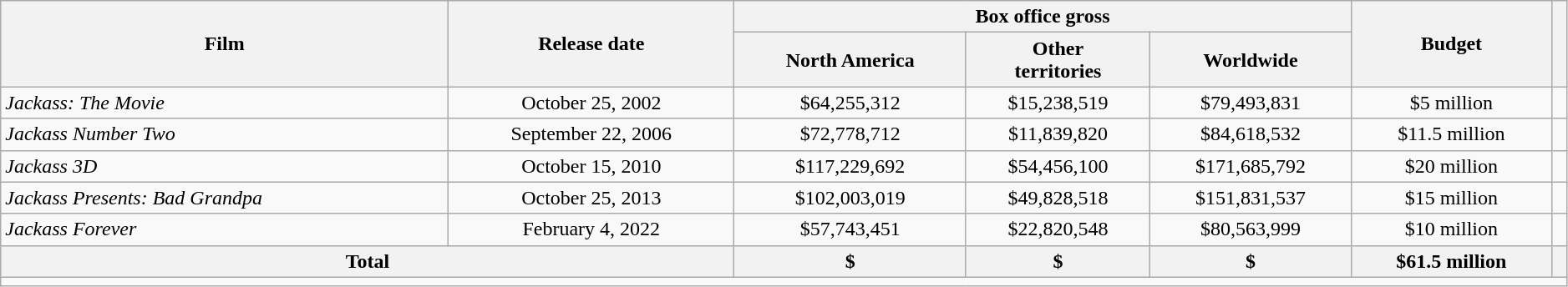<table class="wikitable sortable" width=99% border="1" style="text-align: center;">
<tr>
<th rowspan="2">Film</th>
<th rowspan="2">Release date</th>
<th colspan="3">Box office gross</th>
<th rowspan="2">Budget</th>
<th rowspan="2"></th>
</tr>
<tr>
<th>North America</th>
<th>Other<br>territories</th>
<th>Worldwide</th>
</tr>
<tr>
<td style="text-align: left;"><em>Jackass: The Movie</em></td>
<td>October 25, 2002</td>
<td>$64,255,312</td>
<td>$15,238,519</td>
<td>$79,493,831</td>
<td>$5 million</td>
<td></td>
</tr>
<tr>
<td style="text-align: left;"><em>Jackass Number Two</em></td>
<td>September 22, 2006</td>
<td>$72,778,712</td>
<td>$11,839,820</td>
<td>$84,618,532</td>
<td>$11.5 million</td>
<td></td>
</tr>
<tr>
<td style="text-align: left;"><em>Jackass 3D</em></td>
<td>October 15, 2010</td>
<td>$117,229,692</td>
<td>$54,456,100</td>
<td>$171,685,792</td>
<td>$20 million</td>
<td></td>
</tr>
<tr>
<td style="text-align: left;"><em>Jackass Presents: Bad Grandpa</em></td>
<td>October 25, 2013</td>
<td>$102,003,019</td>
<td>$49,828,518</td>
<td>$151,831,537</td>
<td>$15 million</td>
<td></td>
</tr>
<tr>
<td style="text-align: left;"><em>Jackass Forever</em></td>
<td>February 4, 2022</td>
<td>$57,743,451</td>
<td>$22,820,548</td>
<td>$80,563,999</td>
<td>$10 million</td>
<td></td>
</tr>
<tr>
<th colspan="2"><strong>Total</strong></th>
<th>$</th>
<th>$</th>
<th>$</th>
<th>$61.5 million</th>
<th></th>
</tr>
<tr>
<td colspan="9" style="text-align: left;"></td>
</tr>
</table>
